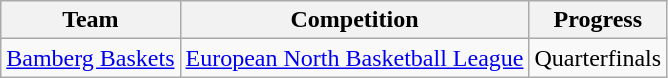<table class="wikitable sortable">
<tr>
<th>Team</th>
<th>Competition</th>
<th>Progress</th>
</tr>
<tr>
<td><a href='#'>Bamberg Baskets</a></td>
<td><a href='#'>European North Basketball League</a></td>
<td>Quarterfinals</td>
</tr>
</table>
